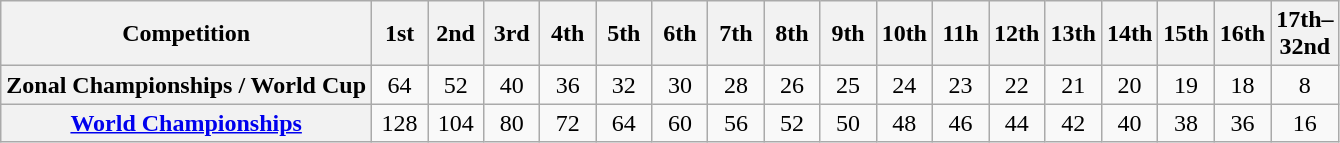<table class="wikitable">
<tr>
<th scope="col">Competition</th>
<th scope="col" width="30">1st</th>
<th scope="col" width="30">2nd</th>
<th scope="col" width="30">3rd</th>
<th scope="col" width="30">4th</th>
<th scope="col" width="30">5th</th>
<th scope="col" width="30">6th</th>
<th scope="col" width="30">7th</th>
<th scope="col" width="30">8th</th>
<th scope="col" width="30">9th</th>
<th scope="col" width="30">10th</th>
<th scope="col" width="30">11h</th>
<th scope="col" width="30">12th</th>
<th scope="col" width="30">13th</th>
<th scope="col" width="30">14th</th>
<th scope="col" width="30">15th</th>
<th scope="col" width="30">16th</th>
<th scope="col" width="30">17th–32nd</th>
</tr>
<tr align="center">
<th scope="row">Zonal Championships / World Cup</th>
<td>64</td>
<td>52</td>
<td>40</td>
<td>36</td>
<td>32</td>
<td>30</td>
<td>28</td>
<td>26</td>
<td>25</td>
<td>24</td>
<td>23</td>
<td>22</td>
<td>21</td>
<td>20</td>
<td>19</td>
<td>18</td>
<td>8</td>
</tr>
<tr align="center">
<th scope="row"><a href='#'>World Championships</a></th>
<td>128</td>
<td>104</td>
<td>80</td>
<td>72</td>
<td>64</td>
<td>60</td>
<td>56</td>
<td>52</td>
<td>50</td>
<td>48</td>
<td>46</td>
<td>44</td>
<td>42</td>
<td>40</td>
<td>38</td>
<td>36</td>
<td>16</td>
</tr>
</table>
